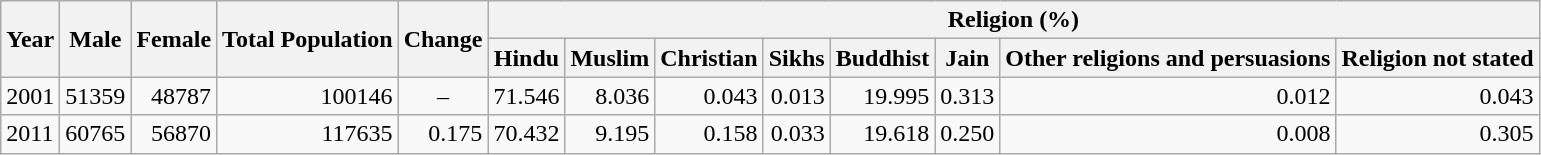<table class="wikitable">
<tr>
<th rowspan="2">Year</th>
<th rowspan="2">Male</th>
<th rowspan="2">Female</th>
<th rowspan="2">Total Population</th>
<th rowspan="2">Change</th>
<th colspan="8">Religion (%)</th>
</tr>
<tr>
<th>Hindu</th>
<th>Muslim</th>
<th>Christian</th>
<th>Sikhs</th>
<th>Buddhist</th>
<th>Jain</th>
<th>Other religions and persuasions</th>
<th>Religion not stated</th>
</tr>
<tr>
<td>2001</td>
<td style="text-align:right;">51359</td>
<td style="text-align:right;">48787</td>
<td style="text-align:right;">100146</td>
<td style="text-align:center;">–</td>
<td style="text-align:right;">71.546</td>
<td style="text-align:right;">8.036</td>
<td style="text-align:right;">0.043</td>
<td style="text-align:right;">0.013</td>
<td style="text-align:right;">19.995</td>
<td style="text-align:right;">0.313</td>
<td style="text-align:right;">0.012</td>
<td style="text-align:right;">0.043</td>
</tr>
<tr>
<td>2011</td>
<td style="text-align:right;">60765</td>
<td style="text-align:right;">56870</td>
<td style="text-align:right;">117635</td>
<td style="text-align:right;">0.175</td>
<td style="text-align:right;">70.432</td>
<td style="text-align:right;">9.195</td>
<td style="text-align:right;">0.158</td>
<td style="text-align:right;">0.033</td>
<td style="text-align:right;">19.618</td>
<td style="text-align:right;">0.250</td>
<td style="text-align:right;">0.008</td>
<td style="text-align:right;">0.305</td>
</tr>
</table>
